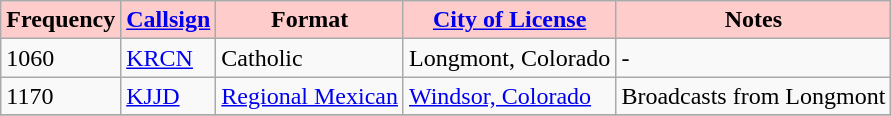<table class="wikitable" border="1">
<tr>
<th style="background:#ffcccc;">Frequency</th>
<th style="background:#ffcccc;"><a href='#'>Callsign</a></th>
<th style="background:#ffcccc;">Format</th>
<th style="background:#ffcccc;"><a href='#'>City of License</a></th>
<th style="background:#ffcccc;">Notes</th>
</tr>
<tr>
<td>1060</td>
<td><a href='#'>KRCN</a></td>
<td>Catholic</td>
<td>Longmont, Colorado</td>
<td>-</td>
</tr>
<tr>
<td>1170</td>
<td><a href='#'>KJJD</a></td>
<td><a href='#'>Regional Mexican</a></td>
<td><a href='#'>Windsor, Colorado</a></td>
<td>Broadcasts from Longmont</td>
</tr>
<tr>
</tr>
</table>
